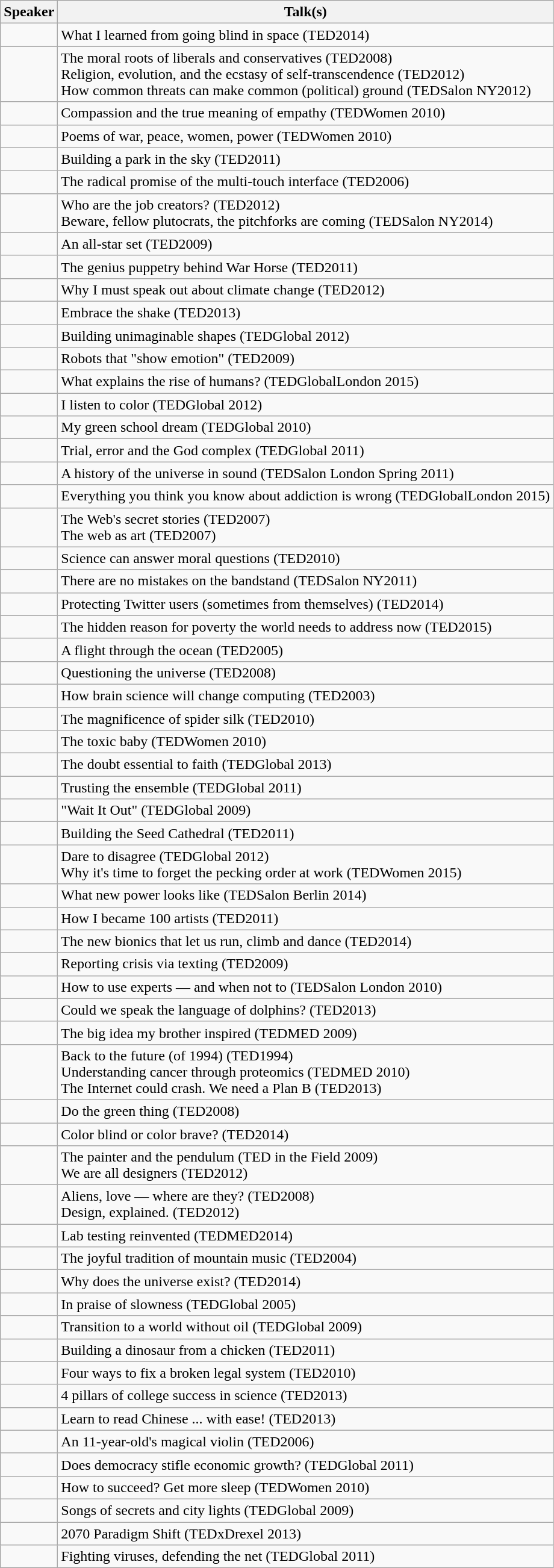<table class='wikitable sortable'>
<tr>
<th>Speaker</th>
<th>Talk(s)</th>
</tr>
<tr>
<td></td>
<td>What I learned from going blind in space (TED2014)</td>
</tr>
<tr>
<td></td>
<td>The moral roots of liberals and conservatives (TED2008)<br> Religion, evolution, and the ecstasy of self-transcendence (TED2012)<br> How common threats can make common (political) ground (TEDSalon NY2012)</td>
</tr>
<tr>
<td></td>
<td>Compassion and the true meaning of empathy (TEDWomen 2010)</td>
</tr>
<tr>
<td></td>
<td>Poems of war, peace, women, power (TEDWomen 2010)</td>
</tr>
<tr>
<td></td>
<td>Building a park in the sky (TED2011)</td>
</tr>
<tr>
<td></td>
<td>The radical promise of the multi-touch interface (TED2006)</td>
</tr>
<tr>
<td></td>
<td>Who are the job creators? (TED2012)<br> Beware, fellow plutocrats, the pitchforks are coming (TEDSalon NY2014)</td>
</tr>
<tr>
<td></td>
<td>An all-star set (TED2009)</td>
</tr>
<tr>
<td></td>
<td>The genius puppetry behind War Horse (TED2011)</td>
</tr>
<tr>
<td></td>
<td>Why I must speak out about climate change (TED2012)</td>
</tr>
<tr>
<td></td>
<td>Embrace the shake (TED2013)</td>
</tr>
<tr>
<td></td>
<td>Building unimaginable shapes (TEDGlobal 2012)</td>
</tr>
<tr>
<td></td>
<td>Robots that "show emotion" (TED2009)</td>
</tr>
<tr>
<td></td>
<td>What explains the rise of humans? (TEDGlobalLondon 2015)</td>
</tr>
<tr>
<td></td>
<td>I listen to color (TEDGlobal 2012)</td>
</tr>
<tr>
<td></td>
<td>My green school dream (TEDGlobal 2010)</td>
</tr>
<tr>
<td></td>
<td>Trial, error and the God complex (TEDGlobal 2011)</td>
</tr>
<tr>
<td></td>
<td>A history of the universe in sound (TEDSalon London Spring 2011)</td>
</tr>
<tr>
<td></td>
<td>Everything you think you know about addiction is wrong (TEDGlobalLondon 2015)</td>
</tr>
<tr>
<td></td>
<td>The Web's secret stories (TED2007)<br> The web as art (TED2007)</td>
</tr>
<tr>
<td></td>
<td>Science can answer moral questions (TED2010)</td>
</tr>
<tr>
<td></td>
<td>There are no mistakes on the bandstand (TEDSalon NY2011)</td>
</tr>
<tr>
<td></td>
<td>Protecting Twitter users (sometimes from themselves) (TED2014)</td>
</tr>
<tr>
<td></td>
<td>The hidden reason for poverty the world needs to address now (TED2015)</td>
</tr>
<tr>
<td></td>
<td>A flight through the ocean (TED2005)</td>
</tr>
<tr>
<td></td>
<td>Questioning the universe (TED2008)</td>
</tr>
<tr>
<td></td>
<td>How brain science will change computing (TED2003)</td>
</tr>
<tr>
<td></td>
<td>The magnificence of spider silk (TED2010)</td>
</tr>
<tr>
<td></td>
<td>The toxic baby (TEDWomen 2010)</td>
</tr>
<tr>
<td></td>
<td>The doubt essential to faith (TEDGlobal 2013)</td>
</tr>
<tr>
<td></td>
<td>Trusting the ensemble (TEDGlobal 2011)</td>
</tr>
<tr>
<td></td>
<td>"Wait It Out" (TEDGlobal 2009)</td>
</tr>
<tr>
<td></td>
<td>Building the Seed Cathedral (TED2011)</td>
</tr>
<tr>
<td></td>
<td>Dare to disagree (TEDGlobal 2012)<br> Why it's time to forget the pecking order at work (TEDWomen 2015)</td>
</tr>
<tr>
<td></td>
<td>What new power looks like (TEDSalon Berlin 2014)</td>
</tr>
<tr>
<td></td>
<td>How I became 100 artists (TED2011)</td>
</tr>
<tr>
<td></td>
<td>The new bionics that let us run, climb and dance (TED2014)</td>
</tr>
<tr>
<td></td>
<td>Reporting crisis via texting (TED2009)</td>
</tr>
<tr>
<td></td>
<td>How to use experts — and when not to (TEDSalon London 2010)</td>
</tr>
<tr>
<td></td>
<td>Could we speak the language of dolphins? (TED2013)</td>
</tr>
<tr>
<td></td>
<td>The big idea my brother inspired (TEDMED 2009)</td>
</tr>
<tr>
<td></td>
<td>Back to the future (of 1994) (TED1994)<br> Understanding cancer through proteomics (TEDMED 2010)<br> The Internet could crash. We need a Plan B (TED2013)</td>
</tr>
<tr>
<td></td>
<td>Do the green thing (TED2008)</td>
</tr>
<tr>
<td></td>
<td>Color blind or color brave? (TED2014)</td>
</tr>
<tr>
<td></td>
<td>The painter and the pendulum (TED in the Field 2009)<br> We are all designers (TED2012)</td>
</tr>
<tr>
<td></td>
<td>Aliens, love — where are they? (TED2008)<br> Design, explained. (TED2012)</td>
</tr>
<tr>
<td></td>
<td>Lab testing reinvented (TEDMED2014)</td>
</tr>
<tr>
<td></td>
<td>The joyful tradition of mountain music (TED2004)</td>
</tr>
<tr>
<td></td>
<td>Why does the universe exist? (TED2014)</td>
</tr>
<tr>
<td></td>
<td>In praise of slowness (TEDGlobal 2005)</td>
</tr>
<tr>
<td></td>
<td>Transition to a world without oil (TEDGlobal 2009)</td>
</tr>
<tr>
<td></td>
<td>Building a dinosaur from a chicken (TED2011)</td>
</tr>
<tr>
<td></td>
<td>Four ways to fix a broken legal system (TED2010)</td>
</tr>
<tr>
<td></td>
<td>4 pillars of college success in science (TED2013)</td>
</tr>
<tr>
<td></td>
<td>Learn to read Chinese ... with ease! (TED2013)</td>
</tr>
<tr>
<td></td>
<td>An 11-year-old's magical violin (TED2006)</td>
</tr>
<tr>
<td></td>
<td>Does democracy stifle economic growth? (TEDGlobal 2011)</td>
</tr>
<tr>
<td></td>
<td>How to succeed? Get more sleep (TEDWomen 2010)</td>
</tr>
<tr>
<td></td>
<td>Songs of secrets and city lights (TEDGlobal 2009)</td>
</tr>
<tr>
<td></td>
<td>2070 Paradigm Shift (TEDxDrexel 2013)</td>
</tr>
<tr>
<td></td>
<td>Fighting viruses, defending the net (TEDGlobal 2011)</td>
</tr>
</table>
